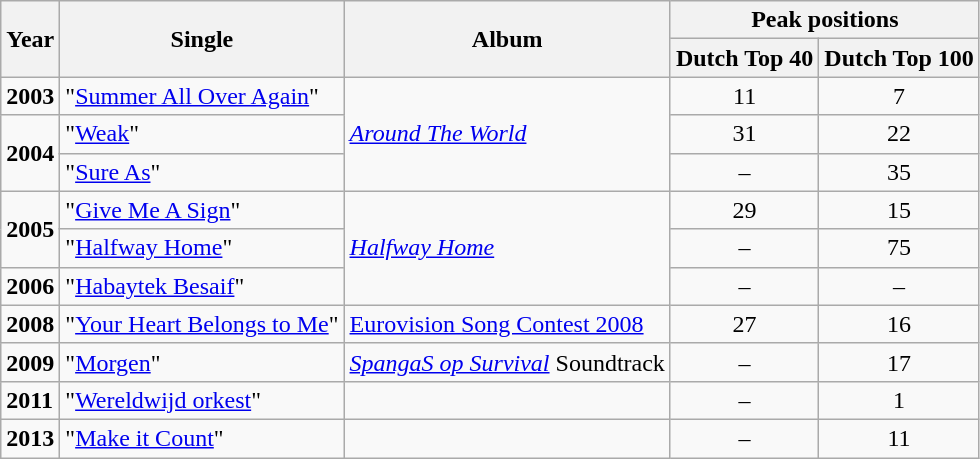<table class="wikitable">
<tr ">
<th style="text-align:center;" rowspan="2">Year</th>
<th style="text-align:center;" rowspan="2">Single</th>
<th style="text-align:center;" rowspan="2">Album</th>
<th style="text-align:center;" colspan="2">Peak positions</th>
</tr>
<tr style="background:#fff;">
<th>Dutch Top 40</th>
<th>Dutch Top 100</th>
</tr>
<tr>
<td style="text-align:left;"><strong>2003</strong></td>
<td style="text-align:left; vertical-align:top;">"<a href='#'>Summer All Over Again</a>"</td>
<td style="text-align:left;" rowspan="3"><em><a href='#'>Around The World</a></em></td>
<td style="text-align:center; vertical-align:top;">11</td>
<td style="text-align:center; vertical-align:top;">7</td>
</tr>
<tr>
<td style="text-align:left;" rowspan="2"><strong>2004</strong></td>
<td style="text-align:left; vertical-align:top;">"<a href='#'>Weak</a>"</td>
<td style="text-align:center; vertical-align:top;">31</td>
<td style="text-align:center; vertical-align:top;">22</td>
</tr>
<tr style="vertical-align:top;">
<td style="text-align:left; ">"<a href='#'>Sure As</a>"</td>
<td style="text-align:center; ">–</td>
<td style="text-align:center; ">35</td>
</tr>
<tr>
<td style="text-align:left;" rowspan="2"><strong>2005</strong></td>
<td style="text-align:left; vertical-align:top;">"<a href='#'>Give Me A Sign</a>"</td>
<td style="text-align:left;" rowspan="3"><em><a href='#'>Halfway Home</a></em></td>
<td style="text-align:center; vertical-align:top;">29</td>
<td style="text-align:center; vertical-align:top;">15</td>
</tr>
<tr>
<td style="text-align:left; vertical-align:top;">"<a href='#'>Halfway Home</a>"</td>
<td style="text-align:center; vertical-align:top;">–</td>
<td style="text-align:center; vertical-align:top;">75</td>
</tr>
<tr style="vertical-align:top;">
<td style="text-align:left; "><strong>2006</strong></td>
<td style="text-align:left; ">"<a href='#'>Habaytek Besaif</a>"</td>
<td style="text-align:center; ">–</td>
<td style="text-align:center; ">–</td>
</tr>
<tr>
<td style="text-align:left; vertical-align:top;"><strong>2008</strong></td>
<td style="text-align:left; vertical-align:top;">"<a href='#'>Your Heart Belongs to Me</a>"</td>
<td style="text-align:left; vertical-align:top;"><a href='#'>Eurovision Song Contest 2008</a></td>
<td style="text-align:center; vertical-align:top;">27</td>
<td style="text-align:center; vertical-align:top;">16</td>
</tr>
<tr>
<td style="text-align:left; vertical-align:top;"><strong>2009</strong></td>
<td style="text-align:left; vertical-align:top;">"<a href='#'>Morgen</a>"</td>
<td style="text-align:left; vertical-align:top;"><em><a href='#'>SpangaS op Survival</a></em> Soundtrack</td>
<td style="text-align:center; vertical-align:top;">–</td>
<td style="text-align:center; vertical-align:top;">17</td>
</tr>
<tr>
<td style="text-align:left; vertical-align:top;"><strong>2011</strong></td>
<td style="text-align:left; vertical-align:top;">"<a href='#'>Wereldwijd orkest</a>"</td>
<td style="text-align:left; vertical-align:top;"></td>
<td style="text-align:center; vertical-align:top;">–</td>
<td style="text-align:center; vertical-align:top;">1</td>
</tr>
<tr>
<td style="text-align:left; vertical-align:top;"><strong>2013</strong></td>
<td style="text-align:left; vertical-align:top;">"<a href='#'>Make it Count</a>"</td>
<td style="text-align:left; vertical-align:top;"></td>
<td style="text-align:center; vertical-align:top;">–</td>
<td style="text-align:center; vertical-align:top;">11</td>
</tr>
</table>
